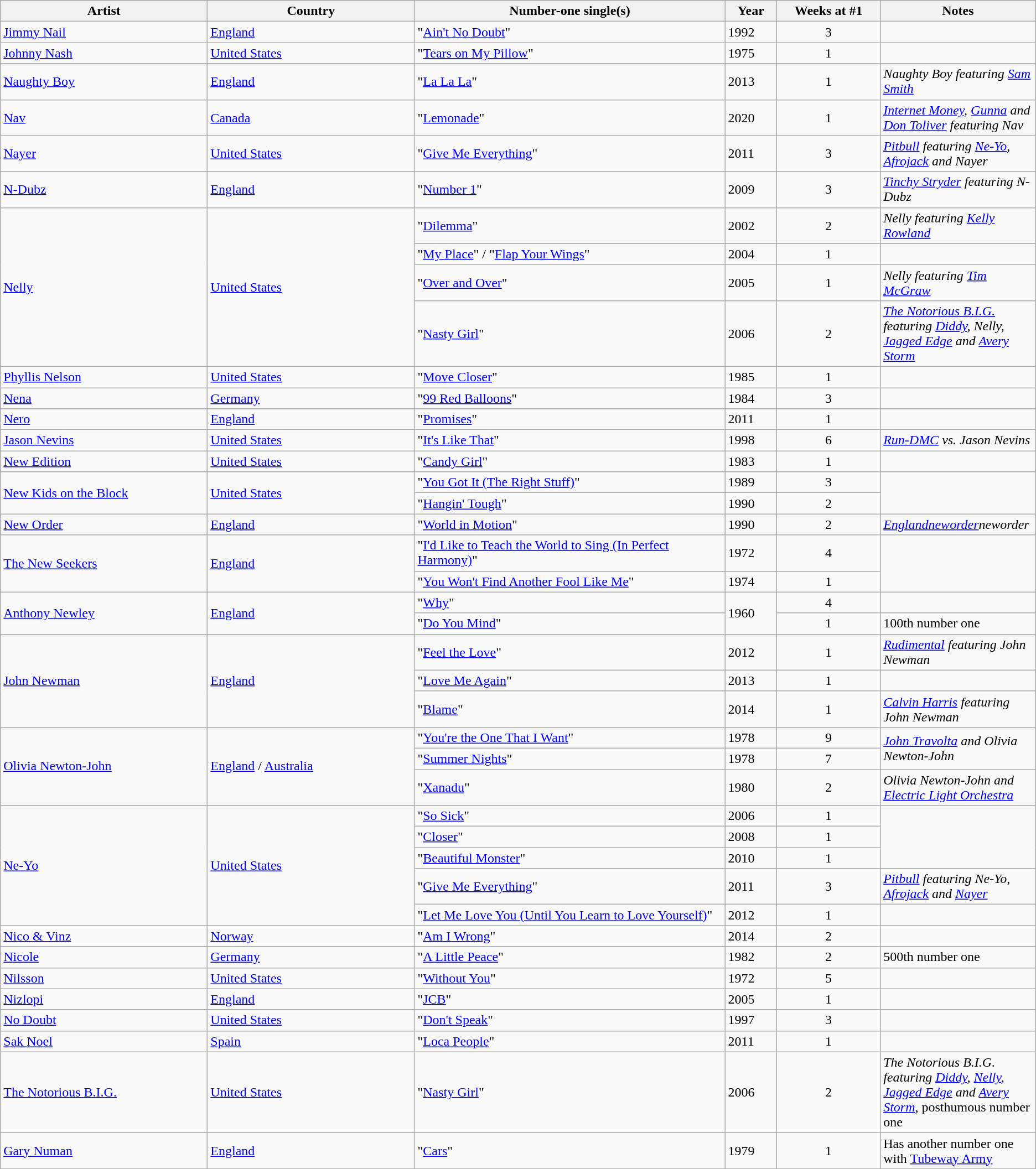<table class="wikitable">
<tr>
<th width="20%">Artist</th>
<th width="20%">Country</th>
<th width="30%">Number-one single(s)</th>
<th width="5%">Year</th>
<th width="10%">Weeks at #1</th>
<th width:"45%">Notes</th>
</tr>
<tr>
<td><a href='#'>Jimmy Nail</a></td>
<td><a href='#'>England</a></td>
<td>"<a href='#'>Ain't No Doubt</a>"</td>
<td>1992</td>
<td align=center>3</td>
<td></td>
</tr>
<tr>
<td><a href='#'>Johnny Nash</a></td>
<td><a href='#'>United States</a></td>
<td>"<a href='#'>Tears on My Pillow</a>"</td>
<td>1975</td>
<td align=center>1</td>
<td></td>
</tr>
<tr>
<td><a href='#'>Naughty Boy</a></td>
<td><a href='#'>England</a></td>
<td>"<a href='#'>La La La</a>"</td>
<td>2013</td>
<td align=center>1</td>
<td><em>Naughty Boy featuring <a href='#'>Sam Smith</a></em></td>
</tr>
<tr>
<td><a href='#'>Nav</a></td>
<td><a href='#'>Canada</a></td>
<td>"<a href='#'>Lemonade</a>"</td>
<td>2020</td>
<td align=center>1</td>
<td><em><a href='#'>Internet Money</a>, <a href='#'>Gunna</a> and <a href='#'>Don Toliver</a> featuring Nav</em></td>
</tr>
<tr>
<td><a href='#'>Nayer</a></td>
<td><a href='#'>United States</a></td>
<td>"<a href='#'>Give Me Everything</a>"</td>
<td>2011</td>
<td align=center>3</td>
<td><em><a href='#'>Pitbull</a> featuring <a href='#'>Ne-Yo</a>, <a href='#'>Afrojack</a> and Nayer</em></td>
</tr>
<tr>
<td><a href='#'>N-Dubz</a></td>
<td><a href='#'>England</a></td>
<td>"<a href='#'>Number 1</a>"</td>
<td>2009</td>
<td align=center>3</td>
<td><em><a href='#'>Tinchy Stryder</a> featuring N-Dubz</em></td>
</tr>
<tr>
<td rowspan="4"><a href='#'>Nelly</a></td>
<td rowspan="4"><a href='#'>United States</a></td>
<td>"<a href='#'>Dilemma</a>"</td>
<td>2002</td>
<td align=center>2</td>
<td><em>Nelly featuring <a href='#'>Kelly Rowland</a></em></td>
</tr>
<tr>
<td>"<a href='#'>My Place</a>" / "<a href='#'>Flap Your Wings</a>"</td>
<td>2004</td>
<td align=center>1</td>
<td></td>
</tr>
<tr>
<td>"<a href='#'>Over and Over</a>"</td>
<td>2005</td>
<td align=center>1</td>
<td><em>Nelly featuring <a href='#'>Tim McGraw</a></em></td>
</tr>
<tr>
<td>"<a href='#'>Nasty Girl</a>"</td>
<td>2006</td>
<td align=center>2</td>
<td><em><a href='#'>The Notorious B.I.G.</a> featuring <a href='#'>Diddy</a>, Nelly, <a href='#'>Jagged Edge</a> and <a href='#'>Avery Storm</a></em></td>
</tr>
<tr>
<td><a href='#'>Phyllis Nelson</a></td>
<td><a href='#'>United States</a></td>
<td>"<a href='#'>Move Closer</a>"</td>
<td>1985</td>
<td align=center>1</td>
<td></td>
</tr>
<tr>
<td><a href='#'>Nena</a></td>
<td><a href='#'>Germany</a></td>
<td>"<a href='#'>99 Red Balloons</a>"</td>
<td>1984</td>
<td align=center>3</td>
<td></td>
</tr>
<tr>
<td><a href='#'>Nero</a></td>
<td><a href='#'>England</a></td>
<td>"<a href='#'>Promises</a>"</td>
<td>2011</td>
<td align=center>1</td>
<td></td>
</tr>
<tr>
<td><a href='#'>Jason Nevins</a></td>
<td><a href='#'>United States</a></td>
<td>"<a href='#'>It's Like That</a>"</td>
<td>1998</td>
<td align=center>6</td>
<td><em><a href='#'>Run-DMC</a> vs. Jason Nevins</em></td>
</tr>
<tr>
<td><a href='#'>New Edition</a></td>
<td><a href='#'>United States</a></td>
<td>"<a href='#'>Candy Girl</a>"</td>
<td>1983</td>
<td align=center>1</td>
<td></td>
</tr>
<tr>
<td rowspan="2"><a href='#'>New Kids on the Block</a></td>
<td rowspan="2"><a href='#'>United States</a></td>
<td>"<a href='#'>You Got It (The Right Stuff)</a>"</td>
<td>1989</td>
<td align=center>3</td>
<td rowspan="2"></td>
</tr>
<tr>
<td>"<a href='#'>Hangin' Tough</a>"</td>
<td>1990</td>
<td align=center>2</td>
</tr>
<tr>
<td><a href='#'>New Order</a></td>
<td><a href='#'>England</a></td>
<td>"<a href='#'>World in Motion</a>"</td>
<td>1990</td>
<td align=center>2</td>
<td><em><a href='#'>Englandneworder</a>neworder</em></td>
</tr>
<tr>
<td rowspan="2"><a href='#'>The New Seekers</a></td>
<td rowspan="2"><a href='#'>England</a></td>
<td>"<a href='#'>I'd Like to Teach the World to Sing (In Perfect Harmony)</a>"</td>
<td>1972</td>
<td align=center>4</td>
<td rowspan="2"></td>
</tr>
<tr>
<td>"<a href='#'>You Won't Find Another Fool Like Me</a>"</td>
<td>1974</td>
<td align=center>1</td>
</tr>
<tr>
<td rowspan="2"><a href='#'>Anthony Newley</a></td>
<td rowspan="2"><a href='#'>England</a></td>
<td>"<a href='#'>Why</a>"</td>
<td rowspan="2">1960</td>
<td align=center>4</td>
<td></td>
</tr>
<tr>
<td>"<a href='#'>Do You Mind</a>"</td>
<td align=center>1</td>
<td>100th number one</td>
</tr>
<tr>
<td rowspan="3"><a href='#'>John Newman</a></td>
<td rowspan="3"><a href='#'>England</a></td>
<td>"<a href='#'>Feel the Love</a>"</td>
<td>2012</td>
<td align=center>1</td>
<td><em><a href='#'>Rudimental</a> featuring John Newman</em></td>
</tr>
<tr>
<td>"<a href='#'>Love Me Again</a>"</td>
<td>2013</td>
<td align=center>1</td>
<td></td>
</tr>
<tr>
<td>"<a href='#'>Blame</a>"</td>
<td>2014</td>
<td align=center>1</td>
<td><em><a href='#'>Calvin Harris</a> featuring John Newman</em></td>
</tr>
<tr>
<td rowspan="3"><a href='#'>Olivia Newton-John</a></td>
<td rowspan="3"><a href='#'>England</a> / <a href='#'>Australia</a></td>
<td>"<a href='#'>You're the One That I Want</a>"</td>
<td>1978</td>
<td align=center>9</td>
<td rowspan="2"><em><a href='#'>John Travolta</a> and Olivia Newton-John</em></td>
</tr>
<tr>
<td>"<a href='#'>Summer Nights</a>"</td>
<td>1978</td>
<td align=center>7</td>
</tr>
<tr>
<td>"<a href='#'>Xanadu</a>"</td>
<td>1980</td>
<td align=center>2</td>
<td><em>Olivia Newton-John and <a href='#'>Electric Light Orchestra</a></em></td>
</tr>
<tr>
<td rowspan="5"><a href='#'>Ne-Yo</a></td>
<td rowspan="5"><a href='#'>United States</a></td>
<td>"<a href='#'>So Sick</a>"</td>
<td>2006</td>
<td align=center>1</td>
<td rowspan="3"></td>
</tr>
<tr>
<td>"<a href='#'>Closer</a>"</td>
<td>2008</td>
<td align=center>1</td>
</tr>
<tr>
<td>"<a href='#'>Beautiful Monster</a>"</td>
<td>2010</td>
<td align=center>1</td>
</tr>
<tr>
<td>"<a href='#'>Give Me Everything</a>"</td>
<td>2011</td>
<td align=center>3</td>
<td><em><a href='#'>Pitbull</a> featuring Ne-Yo, <a href='#'>Afrojack</a> and <a href='#'>Nayer</a></em></td>
</tr>
<tr>
<td>"<a href='#'>Let Me Love You (Until You Learn to Love Yourself)</a>"</td>
<td>2012</td>
<td align=center>1</td>
<td></td>
</tr>
<tr>
<td><a href='#'>Nico & Vinz</a></td>
<td><a href='#'>Norway</a></td>
<td>"<a href='#'>Am I Wrong</a>"</td>
<td>2014</td>
<td align=center>2</td>
<td></td>
</tr>
<tr>
<td><a href='#'>Nicole</a></td>
<td><a href='#'>Germany</a></td>
<td>"<a href='#'>A Little Peace</a>"</td>
<td>1982</td>
<td align=center>2</td>
<td>500th number one</td>
</tr>
<tr>
<td><a href='#'>Nilsson</a></td>
<td><a href='#'>United States</a></td>
<td>"<a href='#'>Without You</a>"</td>
<td>1972</td>
<td align=center>5</td>
<td></td>
</tr>
<tr>
<td><a href='#'>Nizlopi</a></td>
<td><a href='#'>England</a></td>
<td>"<a href='#'>JCB</a>"</td>
<td>2005</td>
<td align=center>1</td>
<td></td>
</tr>
<tr>
<td><a href='#'>No Doubt</a></td>
<td><a href='#'>United States</a></td>
<td>"<a href='#'>Don't Speak</a>"</td>
<td>1997</td>
<td align=center>3</td>
<td></td>
</tr>
<tr>
<td><a href='#'>Sak Noel</a></td>
<td><a href='#'>Spain</a></td>
<td>"<a href='#'>Loca People</a>"</td>
<td>2011</td>
<td align=center>1</td>
<td></td>
</tr>
<tr>
<td><a href='#'>The Notorious B.I.G.</a></td>
<td><a href='#'>United States</a></td>
<td>"<a href='#'>Nasty Girl</a>"</td>
<td>2006</td>
<td align=center>2</td>
<td><em>The Notorious B.I.G. featuring <a href='#'>Diddy</a>, <a href='#'>Nelly</a>, <a href='#'>Jagged Edge</a> and <a href='#'>Avery Storm</a></em>, posthumous number one</td>
</tr>
<tr>
<td><a href='#'>Gary Numan</a></td>
<td><a href='#'>England</a></td>
<td>"<a href='#'>Cars</a>"</td>
<td>1979</td>
<td align=center>1</td>
<td>Has another number one with <a href='#'>Tubeway Army</a></td>
</tr>
</table>
